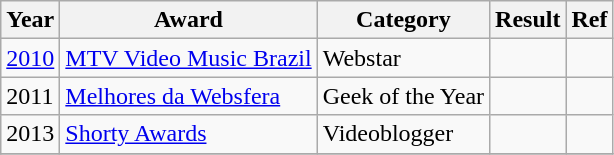<table class="wikitable">
<tr>
<th>Year</th>
<th>Award</th>
<th>Category</th>
<th>Result</th>
<th>Ref</th>
</tr>
<tr>
<td><a href='#'>2010</a></td>
<td><a href='#'>MTV Video Music Brazil</a></td>
<td>Webstar</td>
<td></td>
<td></td>
</tr>
<tr>
<td>2011</td>
<td><a href='#'>Melhores da Websfera</a></td>
<td>Geek of the Year</td>
<td></td>
<td></td>
</tr>
<tr>
<td>2013</td>
<td><a href='#'>Shorty Awards</a></td>
<td>Videoblogger</td>
<td></td>
<td></td>
</tr>
<tr>
</tr>
</table>
